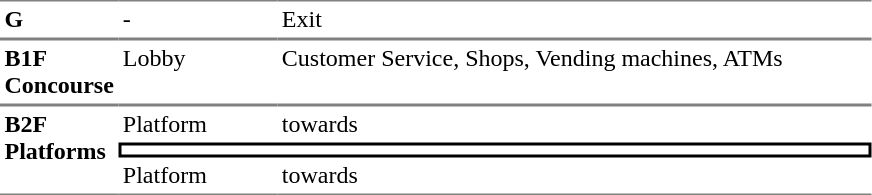<table border=0 cellspacing=0 cellpadding=3>
<tr>
<td style="border-top:solid 1px gray;border-bottom:solid 1px gray" width=50 valign=top><strong>G</strong></td>
<td style="border-top:solid 1px gray;border-bottom:solid 1px gray;" width=100 valign=top>-</td>
<td style="border-top:solid 1px gray;border-bottom:solid 1px gray;" width=390 valign=top>Exit</td>
</tr>
<tr>
<td style="border-bottom:solid 1px gray; border-top:solid 1px gray;" valign=top width=50><strong>B1F<br>Concourse</strong></td>
<td style="border-bottom:solid 1px gray; border-top:solid 1px gray;" valign=top width=100>Lobby</td>
<td style="border-bottom:solid 1px gray; border-top:solid 1px gray;" valign=top width=390>Customer Service, Shops, Vending machines, ATMs</td>
</tr>
<tr>
<td style="border-top:solid 1px gray;border-bottom:solid 1px gray" rowspan=3 valign=top><strong>B2F<br>Platforms</strong></td>
<td style="border-top:solid 1px gray" valign=top>Platform</td>
<td style="border-top:solid 1px gray" valign=top>  towards  </td>
</tr>
<tr>
<td style="border-right:solid 2px black;border-left:solid 2px black;border-top:solid 2px black;border-bottom:solid 2px black;text-align:center;" colspan=2></td>
</tr>
<tr>
<td style="border-bottom:solid 1px gray" valign=top>Platform</td>
<td style="border-bottom:solid 1px gray" valign=top>  towards   </td>
</tr>
</table>
